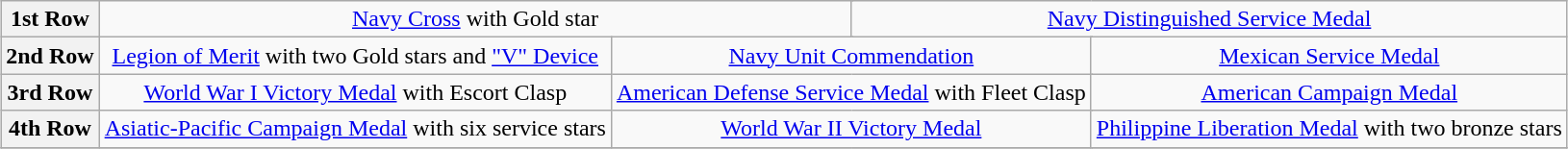<table class="wikitable" style="margin:1em auto; text-align:center;">
<tr>
<th>1st Row</th>
<td colspan="6"><a href='#'>Navy Cross</a> with Gold star</td>
<td colspan="6"><a href='#'>Navy Distinguished Service Medal</a></td>
</tr>
<tr>
<th>2nd Row</th>
<td colspan="4"><a href='#'>Legion of Merit</a> with two Gold stars and <a href='#'>"V" Device</a></td>
<td colspan="4"><a href='#'>Navy Unit Commendation</a></td>
<td colspan="4"><a href='#'>Mexican Service Medal</a></td>
</tr>
<tr>
<th>3rd Row</th>
<td colspan="4"><a href='#'>World War I Victory Medal</a> with Escort Clasp</td>
<td colspan="4"><a href='#'>American Defense Service Medal</a> with Fleet Clasp</td>
<td colspan="4"><a href='#'>American Campaign Medal</a></td>
</tr>
<tr>
<th>4th Row</th>
<td colspan="4"><a href='#'>Asiatic-Pacific Campaign Medal</a> with six service stars</td>
<td colspan="4"><a href='#'>World War II Victory Medal</a></td>
<td colspan="4"><a href='#'>Philippine Liberation Medal</a> with two bronze stars</td>
</tr>
<tr>
</tr>
</table>
